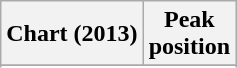<table class="wikitable plainrowheaders" style="text-align:center">
<tr>
<th scope="col">Chart (2013)</th>
<th scope="col">Peak<br>position</th>
</tr>
<tr>
</tr>
<tr>
</tr>
<tr>
</tr>
</table>
